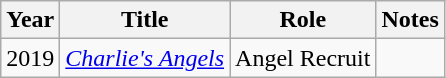<table class="wikitable sortable">
<tr>
<th>Year</th>
<th>Title</th>
<th>Role</th>
<th>Notes</th>
</tr>
<tr>
<td>2019</td>
<td><em><a href='#'>Charlie's Angels</a></em></td>
<td>Angel Recruit</td>
<td></td>
</tr>
</table>
